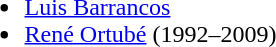<table>
<tr>
<td class="mw-collapsible mw-collapsed"><br><ul><li><a href='#'>Luis Barrancos</a></li><li><a href='#'>René Ortubé</a> (1992–2009)</li></ul></td>
</tr>
</table>
